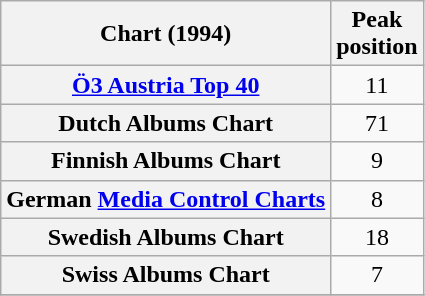<table class="wikitable plainrowheaders" style="text-align:center;">
<tr>
<th>Chart (1994)</th>
<th>Peak<br>position</th>
</tr>
<tr>
<th scope="row"><a href='#'>Ö3 Austria Top 40</a></th>
<td>11</td>
</tr>
<tr>
<th scope="row">Dutch Albums Chart</th>
<td>71</td>
</tr>
<tr>
<th scope="row">Finnish Albums Chart</th>
<td>9</td>
</tr>
<tr>
<th scope="row">German <a href='#'>Media Control Charts</a></th>
<td>8</td>
</tr>
<tr>
<th scope="row">Swedish Albums Chart</th>
<td>18</td>
</tr>
<tr>
<th scope="row">Swiss Albums Chart</th>
<td>7</td>
</tr>
<tr>
</tr>
</table>
